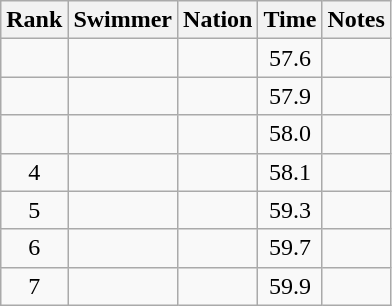<table class="wikitable sortable" style="text-align:center">
<tr>
<th>Rank</th>
<th>Swimmer</th>
<th>Nation</th>
<th>Time</th>
<th>Notes</th>
</tr>
<tr>
<td></td>
<td align=left></td>
<td align=left></td>
<td>57.6</td>
<td></td>
</tr>
<tr>
<td></td>
<td align=left></td>
<td align=left></td>
<td>57.9</td>
<td></td>
</tr>
<tr>
<td></td>
<td align=left></td>
<td align=left></td>
<td>58.0</td>
<td></td>
</tr>
<tr>
<td>4</td>
<td align=left></td>
<td align=left></td>
<td>58.1</td>
<td></td>
</tr>
<tr>
<td>5</td>
<td align=left></td>
<td align=left></td>
<td>59.3</td>
<td></td>
</tr>
<tr>
<td>6</td>
<td align=left></td>
<td align=left></td>
<td>59.7</td>
<td></td>
</tr>
<tr>
<td>7</td>
<td align=left></td>
<td align=left></td>
<td>59.9</td>
<td></td>
</tr>
</table>
